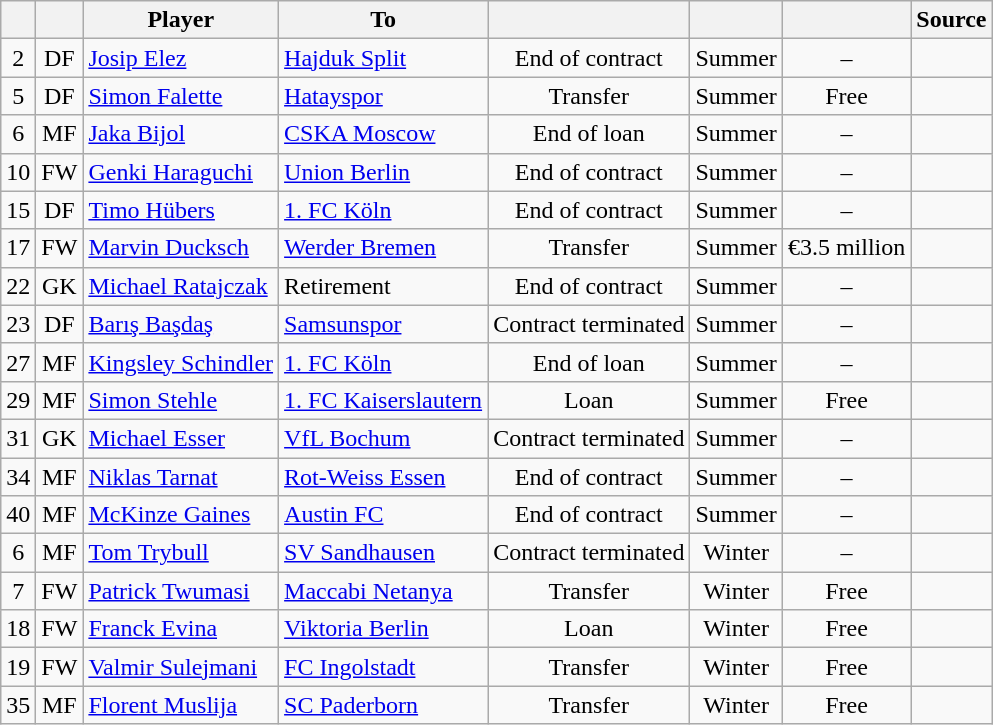<table class="wikitable" style="text-align:center;">
<tr>
<th></th>
<th></th>
<th>Player</th>
<th>To</th>
<th></th>
<th></th>
<th></th>
<th>Source</th>
</tr>
<tr>
<td>2</td>
<td>DF</td>
<td align="left"> <a href='#'>Josip Elez</a></td>
<td align="left"> <a href='#'>Hajduk Split</a></td>
<td>End of contract</td>
<td>Summer</td>
<td>–</td>
<td></td>
</tr>
<tr>
<td>5</td>
<td>DF</td>
<td align="left"> <a href='#'>Simon Falette</a></td>
<td align="left"> <a href='#'>Hatayspor</a></td>
<td>Transfer</td>
<td>Summer</td>
<td>Free</td>
<td></td>
</tr>
<tr>
<td>6</td>
<td>MF</td>
<td align="left"> <a href='#'>Jaka Bijol</a></td>
<td align="left"> <a href='#'>CSKA Moscow</a></td>
<td>End of loan</td>
<td>Summer</td>
<td>–</td>
<td></td>
</tr>
<tr>
<td>10</td>
<td>FW</td>
<td align="left"> <a href='#'>Genki Haraguchi</a></td>
<td align="left"> <a href='#'>Union Berlin</a></td>
<td>End of contract</td>
<td>Summer</td>
<td>–</td>
<td></td>
</tr>
<tr>
<td>15</td>
<td>DF</td>
<td align="left"> <a href='#'>Timo Hübers</a></td>
<td align="left"> <a href='#'>1. FC Köln</a></td>
<td>End of contract</td>
<td>Summer</td>
<td>–</td>
<td></td>
</tr>
<tr>
<td>17</td>
<td>FW</td>
<td align="left"> <a href='#'>Marvin Ducksch</a></td>
<td align="left"> <a href='#'>Werder Bremen</a></td>
<td>Transfer</td>
<td>Summer</td>
<td>€3.5 million</td>
<td></td>
</tr>
<tr>
<td>22</td>
<td>GK</td>
<td align="left"> <a href='#'>Michael Ratajczak</a></td>
<td align="left"> Retirement</td>
<td>End of contract</td>
<td>Summer</td>
<td>–</td>
<td></td>
</tr>
<tr>
<td>23</td>
<td>DF</td>
<td align="left"> <a href='#'>Barış Başdaş</a></td>
<td align="left"> <a href='#'>Samsunspor</a></td>
<td>Contract terminated</td>
<td>Summer</td>
<td>–</td>
<td></td>
</tr>
<tr>
<td>27</td>
<td>MF</td>
<td align="left"> <a href='#'>Kingsley Schindler</a></td>
<td align="left"> <a href='#'>1. FC Köln</a></td>
<td>End of loan</td>
<td>Summer</td>
<td>–</td>
<td></td>
</tr>
<tr>
<td>29</td>
<td>MF</td>
<td align="left"> <a href='#'>Simon Stehle</a></td>
<td align="left"> <a href='#'>1. FC Kaiserslautern</a></td>
<td>Loan</td>
<td>Summer</td>
<td>Free</td>
<td></td>
</tr>
<tr>
<td>31</td>
<td>GK</td>
<td align="left"> <a href='#'>Michael Esser</a></td>
<td align="left"> <a href='#'>VfL Bochum</a></td>
<td>Contract terminated</td>
<td>Summer</td>
<td>–</td>
<td></td>
</tr>
<tr>
<td>34</td>
<td>MF</td>
<td align="left"> <a href='#'>Niklas Tarnat</a></td>
<td align="left"> <a href='#'>Rot-Weiss Essen</a></td>
<td>End of contract</td>
<td>Summer</td>
<td>–</td>
<td></td>
</tr>
<tr>
<td>40</td>
<td>MF</td>
<td align="left"> <a href='#'>McKinze Gaines</a></td>
<td align="left"> <a href='#'>Austin FC</a></td>
<td>End of contract</td>
<td>Summer</td>
<td>–</td>
<td></td>
</tr>
<tr>
<td>6</td>
<td>MF</td>
<td align="left"> <a href='#'>Tom Trybull</a></td>
<td align="left"> <a href='#'>SV Sandhausen</a></td>
<td>Contract terminated</td>
<td>Winter</td>
<td>–</td>
<td></td>
</tr>
<tr>
<td>7</td>
<td>FW</td>
<td align="left"> <a href='#'>Patrick Twumasi</a></td>
<td align="left"> <a href='#'>Maccabi Netanya</a></td>
<td>Transfer</td>
<td>Winter</td>
<td>Free</td>
<td></td>
</tr>
<tr>
<td>18</td>
<td>FW</td>
<td align="left"> <a href='#'>Franck Evina</a></td>
<td align="left"> <a href='#'>Viktoria Berlin</a></td>
<td>Loan</td>
<td>Winter</td>
<td>Free</td>
<td></td>
</tr>
<tr>
<td>19</td>
<td>FW</td>
<td align="left"> <a href='#'>Valmir Sulejmani</a></td>
<td align="left"> <a href='#'>FC Ingolstadt</a></td>
<td>Transfer</td>
<td>Winter</td>
<td>Free</td>
<td></td>
</tr>
<tr>
<td>35</td>
<td>MF</td>
<td align="left"> <a href='#'>Florent Muslija</a></td>
<td align="left"> <a href='#'>SC Paderborn</a></td>
<td>Transfer</td>
<td>Winter</td>
<td>Free</td>
<td></td>
</tr>
</table>
